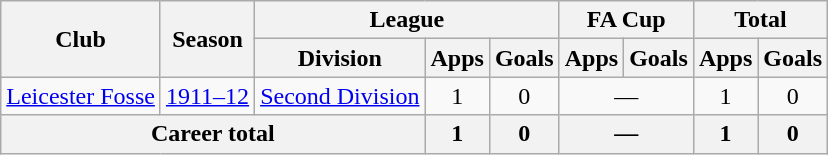<table class="wikitable" style="text-align: center;">
<tr>
<th rowspan="2">Club</th>
<th rowspan="2">Season</th>
<th colspan="3">League</th>
<th colspan="2">FA Cup</th>
<th colspan="2">Total</th>
</tr>
<tr>
<th>Division</th>
<th>Apps</th>
<th>Goals</th>
<th>Apps</th>
<th>Goals</th>
<th>Apps</th>
<th>Goals</th>
</tr>
<tr>
<td><a href='#'>Leicester Fosse</a></td>
<td><a href='#'>1911–12</a></td>
<td><a href='#'>Second Division</a></td>
<td>1</td>
<td>0</td>
<td colspan="2">—</td>
<td>1</td>
<td>0</td>
</tr>
<tr>
<th colspan="3">Career total</th>
<th>1</th>
<th>0</th>
<th colspan="2">—</th>
<th>1</th>
<th>0</th>
</tr>
</table>
